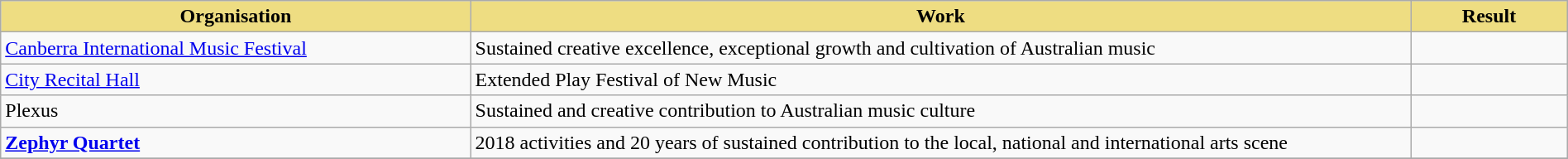<table class="wikitable" width=100%>
<tr>
<th style="width:30%;background:#EEDD82;">Organisation</th>
<th style="width:60%;background:#EEDD82;">Work</th>
<th style="width:10%;background:#EEDD82;">Result<br></th>
</tr>
<tr>
<td><a href='#'>Canberra International Music Festival</a></td>
<td>Sustained creative excellence, exceptional growth and cultivation of Australian music</td>
<td></td>
</tr>
<tr>
<td><a href='#'>City Recital Hall</a></td>
<td>Extended Play Festival of New Music</td>
<td></td>
</tr>
<tr>
<td>Plexus</td>
<td>Sustained and creative contribution to Australian music culture</td>
<td></td>
</tr>
<tr>
<td><strong><a href='#'>Zephyr Quartet</a></strong></td>
<td>2018 activities and 20 years of sustained contribution to the local, national and international arts scene</td>
<td></td>
</tr>
<tr>
</tr>
</table>
